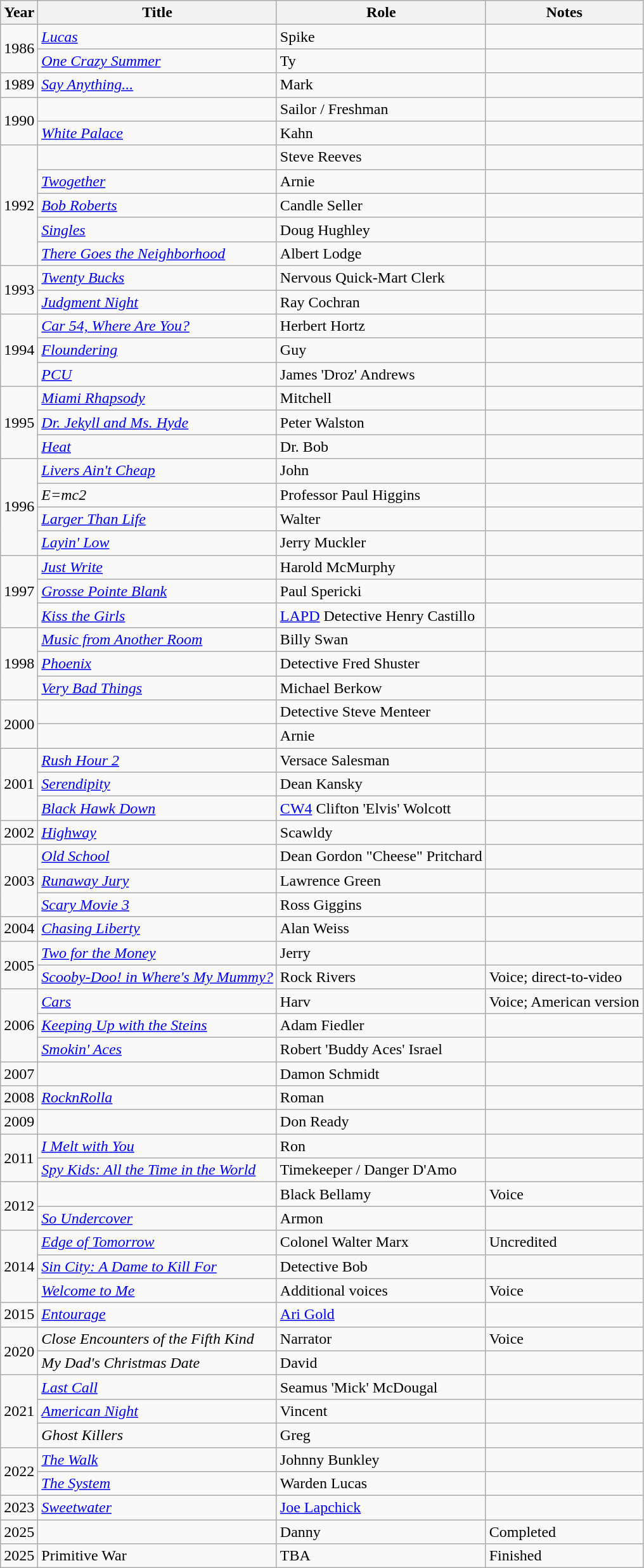<table class="wikitable sortable">
<tr>
<th>Year</th>
<th>Title</th>
<th>Role</th>
<th>Notes</th>
</tr>
<tr>
<td rowspan="2">1986</td>
<td><em><a href='#'>Lucas</a></em></td>
<td>Spike</td>
<td></td>
</tr>
<tr>
<td><em><a href='#'>One Crazy Summer</a></em></td>
<td>Ty</td>
<td></td>
</tr>
<tr>
<td>1989</td>
<td><em><a href='#'>Say Anything...</a></em></td>
<td>Mark</td>
<td></td>
</tr>
<tr>
<td rowspan="2">1990</td>
<td><em></em></td>
<td>Sailor / Freshman</td>
<td></td>
</tr>
<tr>
<td><em><a href='#'>White Palace</a></em></td>
<td>Kahn</td>
<td></td>
</tr>
<tr>
<td rowspan="5">1992</td>
<td><em></em></td>
<td>Steve Reeves</td>
<td></td>
</tr>
<tr>
<td><em><a href='#'>Twogether</a></em></td>
<td>Arnie</td>
<td></td>
</tr>
<tr>
<td><em><a href='#'>Bob Roberts</a></em></td>
<td>Candle Seller</td>
<td></td>
</tr>
<tr>
<td><em><a href='#'>Singles</a></em></td>
<td>Doug Hughley</td>
<td></td>
</tr>
<tr>
<td><em><a href='#'>There Goes the Neighborhood</a></em></td>
<td>Albert Lodge</td>
<td></td>
</tr>
<tr>
<td rowspan="2">1993</td>
<td><em><a href='#'>Twenty Bucks</a></em></td>
<td>Nervous Quick-Mart Clerk</td>
<td></td>
</tr>
<tr>
<td><em><a href='#'>Judgment Night</a></em></td>
<td>Ray Cochran</td>
</tr>
<tr>
<td rowspan="3">1994</td>
<td><em><a href='#'>Car 54, Where Are You?</a></em></td>
<td>Herbert Hortz</td>
<td></td>
</tr>
<tr>
<td><em><a href='#'>Floundering</a></em></td>
<td>Guy</td>
<td></td>
</tr>
<tr>
<td><em><a href='#'>PCU</a></em></td>
<td>James 'Droz' Andrews</td>
<td></td>
</tr>
<tr>
<td rowspan="3">1995</td>
<td><em><a href='#'>Miami Rhapsody</a></em></td>
<td>Mitchell</td>
<td></td>
</tr>
<tr>
<td><em><a href='#'>Dr. Jekyll and Ms. Hyde</a></em></td>
<td>Peter Walston</td>
<td></td>
</tr>
<tr>
<td><em><a href='#'>Heat</a></em></td>
<td>Dr. Bob</td>
<td></td>
</tr>
<tr>
<td rowspan="4">1996</td>
<td><em><a href='#'>Livers Ain't Cheap</a></em></td>
<td>John</td>
<td></td>
</tr>
<tr>
<td><em>E=mc2</em></td>
<td>Professor Paul Higgins</td>
<td></td>
</tr>
<tr>
<td><em><a href='#'>Larger Than Life</a></em></td>
<td>Walter</td>
<td></td>
</tr>
<tr>
<td><em><a href='#'>Layin' Low</a></em></td>
<td>Jerry Muckler</td>
<td></td>
</tr>
<tr>
<td rowspan="3">1997</td>
<td><em><a href='#'>Just Write</a></em></td>
<td>Harold McMurphy</td>
<td></td>
</tr>
<tr>
<td><em><a href='#'>Grosse Pointe Blank</a></em></td>
<td>Paul Spericki</td>
<td></td>
</tr>
<tr>
<td><em><a href='#'>Kiss the Girls</a></em></td>
<td><a href='#'>LAPD</a> Detective Henry Castillo</td>
<td></td>
</tr>
<tr>
<td rowspan="3">1998</td>
<td><em><a href='#'>Music from Another Room</a></em></td>
<td>Billy Swan</td>
<td></td>
</tr>
<tr>
<td><em><a href='#'>Phoenix</a></em></td>
<td>Detective Fred Shuster</td>
<td></td>
</tr>
<tr>
<td><em><a href='#'>Very Bad Things</a></em></td>
<td>Michael Berkow</td>
<td></td>
</tr>
<tr>
<td rowspan="2">2000</td>
<td><em></em></td>
<td>Detective Steve Menteer</td>
<td></td>
</tr>
<tr>
<td><em></em></td>
<td>Arnie</td>
<td></td>
</tr>
<tr>
<td rowspan="3">2001</td>
<td><em><a href='#'>Rush Hour 2</a></em></td>
<td>Versace Salesman</td>
<td></td>
</tr>
<tr>
<td><em><a href='#'>Serendipity</a></em></td>
<td>Dean Kansky</td>
<td></td>
</tr>
<tr>
<td><em><a href='#'>Black Hawk Down</a></em></td>
<td><a href='#'>CW4</a> Clifton 'Elvis' Wolcott</td>
<td></td>
</tr>
<tr>
<td>2002</td>
<td><em><a href='#'>Highway</a></em></td>
<td>Scawldy</td>
<td></td>
</tr>
<tr>
<td rowspan="3">2003</td>
<td><em><a href='#'>Old School</a></em></td>
<td>Dean Gordon "Cheese" Pritchard</td>
<td></td>
</tr>
<tr>
<td><em><a href='#'>Runaway Jury</a></em></td>
<td>Lawrence Green</td>
<td></td>
</tr>
<tr>
<td><em><a href='#'>Scary Movie 3</a></em></td>
<td>Ross Giggins</td>
<td></td>
</tr>
<tr>
<td>2004</td>
<td><em><a href='#'>Chasing Liberty</a></em></td>
<td>Alan Weiss</td>
<td></td>
</tr>
<tr>
<td rowspan="2">2005</td>
<td><em><a href='#'>Two for the Money</a></em></td>
<td>Jerry</td>
<td></td>
</tr>
<tr>
<td><em><a href='#'>Scooby-Doo! in Where's My Mummy?</a></em></td>
<td>Rock Rivers</td>
<td>Voice; direct-to-video</td>
</tr>
<tr>
<td rowspan="3">2006</td>
<td><em><a href='#'>Cars</a></em></td>
<td>Harv</td>
<td>Voice; American version</td>
</tr>
<tr>
<td><em><a href='#'>Keeping Up with the Steins</a></em></td>
<td>Adam Fiedler</td>
<td></td>
</tr>
<tr>
<td><em><a href='#'>Smokin' Aces</a></em></td>
<td>Robert 'Buddy Aces' Israel</td>
<td></td>
</tr>
<tr>
<td>2007</td>
<td><em></em></td>
<td>Damon Schmidt</td>
<td></td>
</tr>
<tr>
<td>2008</td>
<td><em><a href='#'>RocknRolla</a></em></td>
<td>Roman</td>
<td></td>
</tr>
<tr>
<td>2009</td>
<td><em></em></td>
<td>Don Ready</td>
<td></td>
</tr>
<tr>
<td rowspan="2">2011</td>
<td><em><a href='#'>I Melt with You</a></em></td>
<td>Ron</td>
<td></td>
</tr>
<tr>
<td><em><a href='#'>Spy Kids: All the Time in the World</a></em></td>
<td>Timekeeper / Danger D'Amo</td>
<td></td>
</tr>
<tr>
<td rowspan="2">2012</td>
<td><em></em></td>
<td>Black Bellamy</td>
<td>Voice</td>
</tr>
<tr>
<td><em><a href='#'>So Undercover</a></em></td>
<td>Armon</td>
<td></td>
</tr>
<tr>
<td rowspan="3">2014</td>
<td><em><a href='#'>Edge of Tomorrow</a></em></td>
<td>Colonel Walter Marx</td>
<td>Uncredited</td>
</tr>
<tr>
<td><em><a href='#'>Sin City: A Dame to Kill For</a></em></td>
<td>Detective Bob</td>
<td></td>
</tr>
<tr>
<td><em><a href='#'>Welcome to Me</a></em></td>
<td>Additional voices</td>
<td>Voice</td>
</tr>
<tr>
<td>2015</td>
<td><em><a href='#'>Entourage</a></em></td>
<td><a href='#'>Ari Gold</a></td>
<td></td>
</tr>
<tr>
<td rowspan="2">2020</td>
<td><em>Close Encounters of the Fifth Kind</em></td>
<td>Narrator</td>
<td>Voice</td>
</tr>
<tr>
<td><em>My Dad's Christmas Date</em></td>
<td>David</td>
<td></td>
</tr>
<tr>
<td rowspan="3">2021</td>
<td><em><a href='#'>Last Call</a></em></td>
<td>Seamus 'Mick' McDougal</td>
<td></td>
</tr>
<tr>
<td><em><a href='#'>American Night</a></em></td>
<td>Vincent</td>
<td></td>
</tr>
<tr>
<td><em>Ghost Killers</em></td>
<td>Greg</td>
<td></td>
</tr>
<tr>
<td rowspan="2">2022</td>
<td><em><a href='#'>The Walk</a></em></td>
<td>Johnny Bunkley</td>
<td></td>
</tr>
<tr>
<td><em><a href='#'>The System</a></em></td>
<td>Warden Lucas</td>
<td></td>
</tr>
<tr>
<td>2023</td>
<td><em><a href='#'>Sweetwater</a></em></td>
<td><a href='#'>Joe Lapchick</a></td>
<td></td>
</tr>
<tr>
<td>2025</td>
<td></td>
<td>Danny</td>
<td>Completed</td>
</tr>
<tr>
<td>2025</td>
<td>Primitive War</td>
<td>TBA</td>
<td>Finished</td>
</tr>
</table>
